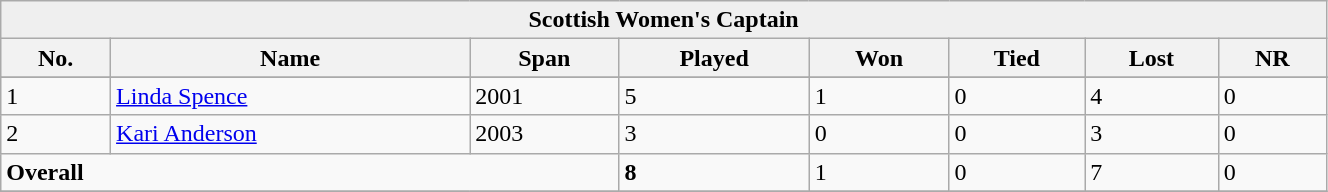<table class="wikitable" style="width:70%;">
<tr>
<th style="background:#efefef;" colspan="9">Scottish Women's Captain</th>
</tr>
<tr style="background:#efefef;">
<th>No.</th>
<th>Name</th>
<th>Span</th>
<th>Played</th>
<th>Won</th>
<th>Tied</th>
<th>Lost</th>
<th>NR</th>
</tr>
<tr>
</tr>
<tr>
<td>1</td>
<td><a href='#'>Linda Spence</a></td>
<td>2001</td>
<td>5</td>
<td>1</td>
<td>0</td>
<td>4</td>
<td>0</td>
</tr>
<tr>
<td>2</td>
<td><a href='#'>Kari Anderson</a></td>
<td>2003</td>
<td>3</td>
<td>0</td>
<td>0</td>
<td>3</td>
<td>0</td>
</tr>
<tr>
<td colspan=3><strong>Overall</strong></td>
<td><strong>8<em></td>
<td></strong>1<strong></td>
<td></strong>0<strong></td>
<td></strong>7<strong></td>
<td></strong>0<strong></td>
</tr>
<tr>
</tr>
</table>
